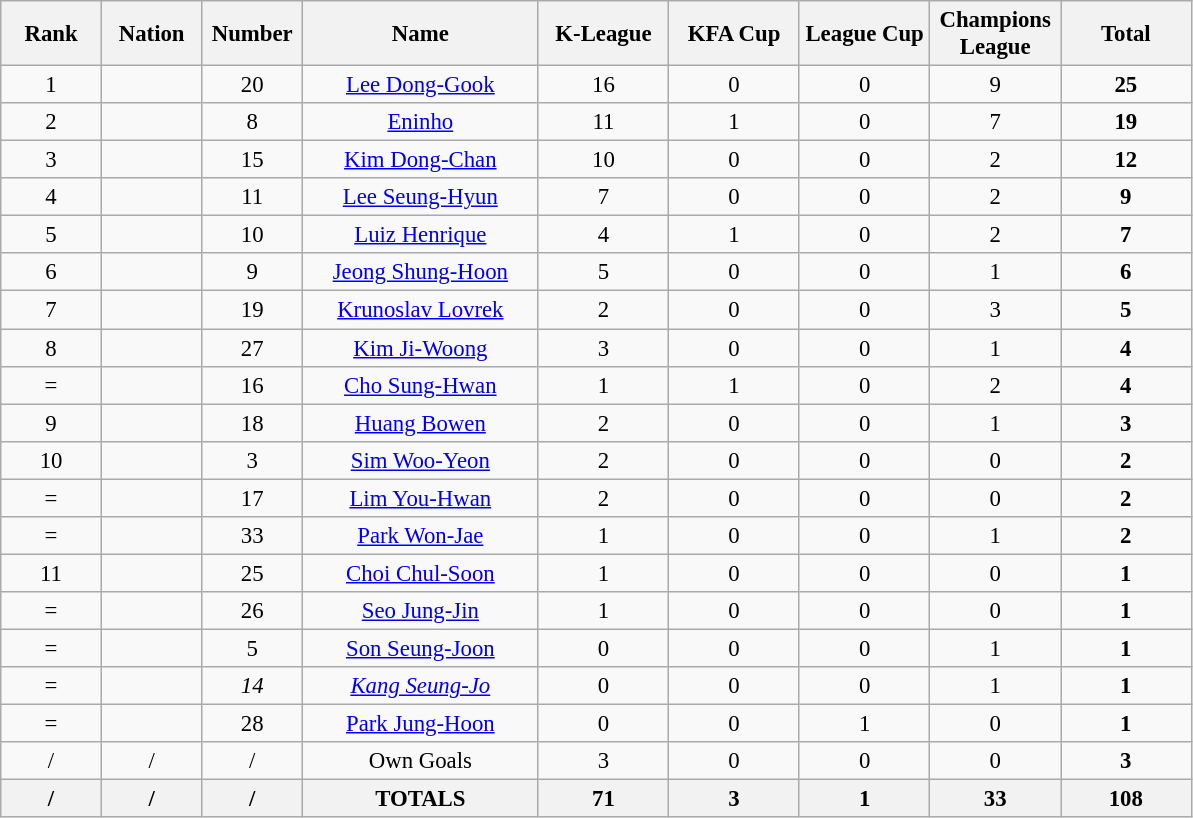<table class="wikitable" style="font-size: 95%; text-align: center;">
<tr>
<th width=60>Rank</th>
<th width=60>Nation</th>
<th width=60>Number</th>
<th width=150>Name</th>
<th width=80>K-League</th>
<th width=80>KFA Cup</th>
<th width=80>League Cup</th>
<th width=80>Champions League</th>
<th width=80>Total</th>
</tr>
<tr>
<td>1</td>
<td></td>
<td>20</td>
<td><a href='#'>Lee Dong-Gook</a></td>
<td>16</td>
<td>0</td>
<td>0</td>
<td>9</td>
<td><strong>25</strong></td>
</tr>
<tr>
<td>2</td>
<td></td>
<td>8</td>
<td><a href='#'>Eninho</a></td>
<td>11</td>
<td>1</td>
<td>0</td>
<td>7</td>
<td><strong>19</strong></td>
</tr>
<tr>
<td>3</td>
<td></td>
<td>15</td>
<td><a href='#'>Kim Dong-Chan</a></td>
<td>10</td>
<td>0</td>
<td>0</td>
<td>2</td>
<td><strong>12</strong></td>
</tr>
<tr>
<td>4</td>
<td></td>
<td>11</td>
<td><a href='#'>Lee Seung-Hyun</a></td>
<td>7</td>
<td>0</td>
<td>0</td>
<td>2</td>
<td><strong>9</strong></td>
</tr>
<tr>
<td>5</td>
<td></td>
<td>10</td>
<td><a href='#'>Luiz Henrique</a></td>
<td>4</td>
<td>1</td>
<td>0</td>
<td>2</td>
<td><strong>7</strong></td>
</tr>
<tr>
<td>6</td>
<td></td>
<td>9</td>
<td><a href='#'>Jeong Shung-Hoon</a></td>
<td>5</td>
<td>0</td>
<td>0</td>
<td>1</td>
<td><strong>6</strong></td>
</tr>
<tr>
<td>7</td>
<td></td>
<td>19</td>
<td><a href='#'>Krunoslav Lovrek</a></td>
<td>2</td>
<td>0</td>
<td>0</td>
<td>3</td>
<td><strong>5</strong></td>
</tr>
<tr>
<td>8</td>
<td></td>
<td>27</td>
<td><a href='#'>Kim Ji-Woong</a></td>
<td>3</td>
<td>0</td>
<td>0</td>
<td>1</td>
<td><strong>4</strong></td>
</tr>
<tr>
<td>=</td>
<td></td>
<td>16</td>
<td><a href='#'>Cho Sung-Hwan</a></td>
<td>1</td>
<td>1</td>
<td>0</td>
<td>2</td>
<td><strong>4</strong></td>
</tr>
<tr>
<td>9</td>
<td></td>
<td>18</td>
<td><a href='#'>Huang Bowen</a></td>
<td>2</td>
<td>0</td>
<td>0</td>
<td>1</td>
<td><strong>3</strong></td>
</tr>
<tr>
<td>10</td>
<td></td>
<td>3</td>
<td><a href='#'>Sim Woo-Yeon</a></td>
<td>2</td>
<td>0</td>
<td>0</td>
<td>0</td>
<td><strong>2</strong></td>
</tr>
<tr>
<td>=</td>
<td></td>
<td>17</td>
<td><a href='#'>Lim You-Hwan</a></td>
<td>2</td>
<td>0</td>
<td>0</td>
<td>0</td>
<td><strong>2</strong></td>
</tr>
<tr>
<td>=</td>
<td></td>
<td>33</td>
<td><a href='#'>Park Won-Jae</a></td>
<td>1</td>
<td>0</td>
<td>0</td>
<td>1</td>
<td><strong>2</strong></td>
</tr>
<tr>
<td>11</td>
<td></td>
<td>25</td>
<td><a href='#'>Choi Chul-Soon</a></td>
<td>1</td>
<td>0</td>
<td>0</td>
<td>0</td>
<td><strong>1</strong></td>
</tr>
<tr>
<td>=</td>
<td></td>
<td>26</td>
<td><a href='#'>Seo Jung-Jin</a></td>
<td>1</td>
<td>0</td>
<td>0</td>
<td>0</td>
<td><strong>1</strong></td>
</tr>
<tr>
<td>=</td>
<td></td>
<td>5</td>
<td><a href='#'>Son Seung-Joon</a></td>
<td>0</td>
<td>0</td>
<td>0</td>
<td>1</td>
<td><strong>1</strong></td>
</tr>
<tr>
<td>=</td>
<td></td>
<td><em>14</em></td>
<td><em><a href='#'>Kang Seung-Jo</a></em></td>
<td>0</td>
<td>0</td>
<td>0</td>
<td>1</td>
<td><strong>1</strong></td>
</tr>
<tr>
<td>=</td>
<td></td>
<td>28</td>
<td><a href='#'>Park Jung-Hoon</a></td>
<td>0</td>
<td>0</td>
<td>1</td>
<td>0</td>
<td><strong>1</strong></td>
</tr>
<tr>
<td>/</td>
<td>/</td>
<td>/</td>
<td>Own Goals</td>
<td>3</td>
<td>0</td>
<td>0</td>
<td>0</td>
<td><strong>3</strong></td>
</tr>
<tr>
<th>/</th>
<th>/</th>
<th>/</th>
<th>TOTALS</th>
<th>71</th>
<th>3</th>
<th>1</th>
<th>33</th>
<th>108</th>
</tr>
</table>
